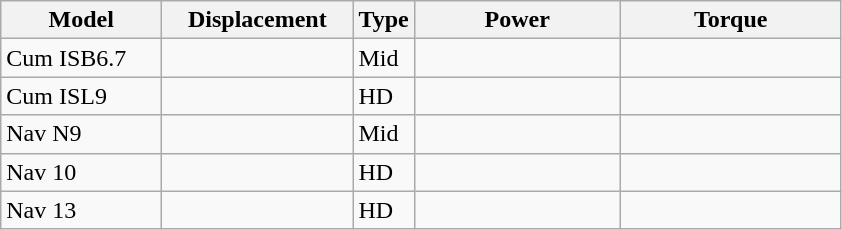<table class="wikitable">
<tr>
<th>Model</th>
<th>Displacement</th>
<th>Type</th>
<th>Power</th>
<th>Torque</th>
</tr>
<tr>
<td style="width: 100px;">Cum ISB6.7</td>
<td style="width: 120px;"></td>
<td style="width: 25px;">Mid</td>
<td style="width: 130px;"></td>
<td style="width: 140px;"></td>
</tr>
<tr>
<td>Cum ISL9</td>
<td></td>
<td>HD</td>
<td></td>
<td></td>
</tr>
<tr>
<td>Nav N9</td>
<td></td>
<td>Mid</td>
<td></td>
<td></td>
</tr>
<tr>
<td>Nav 10</td>
<td></td>
<td>HD</td>
<td></td>
<td></td>
</tr>
<tr>
<td>Nav 13</td>
<td></td>
<td>HD</td>
<td></td>
<td></td>
</tr>
</table>
